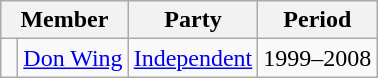<table class="wikitable">
<tr>
<th colspan="2">Member</th>
<th>Party</th>
<th>Period</th>
</tr>
<tr>
<td> </td>
<td><a href='#'>Don Wing</a></td>
<td><a href='#'>Independent</a></td>
<td>1999–2008</td>
</tr>
</table>
